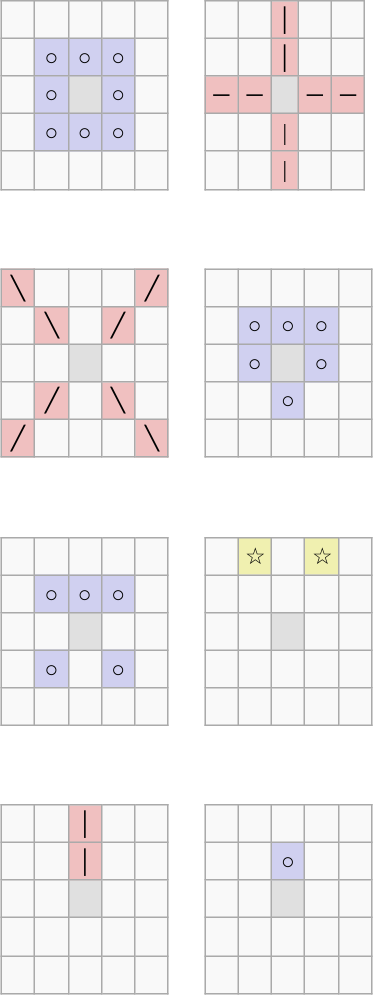<table>
<tr>
<td></td>
<td><br><table class="wikitable" style="width:107px; font-size:95%;">
<tr>
<td style="width:20px;"> </td>
<td style="width:20px;"> </td>
<td style="width:20px;"> </td>
<td style="width:20px;"> </td>
<td style="width:20px;"> </td>
</tr>
<tr style="text-align: center;">
<td></td>
<td style="background:#d0d0f0;">○</td>
<td style="background:#d0d0f0;">○</td>
<td style="background:#d0d0f0;">○</td>
<td></td>
</tr>
<tr style="text-align:center;">
<td></td>
<td style="background:#d0d0f0;">○</td>
<td style="background:#e0e0e0;"></td>
<td style="background:#d0d0f0;">○</td>
<td></td>
</tr>
<tr style="text-align:center;">
<td></td>
<td style="background:#d0d0f0;">○</td>
<td style="background:#d0d0f0;">○</td>
<td style="background:#d0d0f0;">○</td>
<td></td>
</tr>
<tr>
<td> </td>
<td></td>
<td></td>
<td></td>
<td></td>
</tr>
</table>
</td>
<td></td>
<td><br><table class="wikitable" style="width:107px; font-size:95%; text-align:center;">
<tr>
<td style="width:20px;"> </td>
<td style="width:20px;"> </td>
<td style="width:20px; background:#f0c0c0;">│</td>
<td style="width:20px;"> </td>
<td style="width:20px;"> </td>
</tr>
<tr>
<td> </td>
<td> </td>
<td style="width:20px; background:#f0c0c0;">│</td>
<td> </td>
<td> </td>
</tr>
<tr>
<td style="width:20px; background:#f0c0c0;">─</td>
<td style="width:20px; background:#f0c0c0;">─</td>
<td style="background:#e0e0e0;"></td>
<td style="width:20px; background:#f0c0c0;">─</td>
<td style="width:20px; background:#f0c0c0;">─</td>
</tr>
<tr>
<td> </td>
<td> </td>
<td style="width:20px; background:#f0c0c0;">|</td>
<td> </td>
<td> </td>
</tr>
<tr>
<td> </td>
<td> </td>
<td style="width:20px; background:#f0c0c0;">|</td>
<td> </td>
<td> </td>
</tr>
</table>
</td>
</tr>
<tr>
<td></td>
<td><br><table class="wikitable" style="width:107px; font-size:95%;">
<tr style="text-align:center;">
<td style="width:20px; background:#f0c0c0;">╲</td>
<td style="width:20px;"> </td>
<td style="width:20px;"> </td>
<td style="width:20px;"> </td>
<td style="width:20px; background:#f0c0c0;">╱</td>
</tr>
<tr style="text-align:center;">
<td> </td>
<td style="background:#f0c0c0;">╲</td>
<td> </td>
<td style="background:#f0c0c0;">╱</td>
<td> </td>
</tr>
<tr style="text-align:center;">
<td> </td>
<td> </td>
<td style="background:#e0e0e0;"></td>
<td> </td>
<td> </td>
</tr>
<tr style="text-align:center;">
<td> </td>
<td style="background:#f0c0c0;">╱</td>
<td> </td>
<td style="background:#f0c0c0;">╲</td>
<td> </td>
</tr>
<tr style="text-align:center;">
<td style="background:#f0c0c0;">╱</td>
<td> </td>
<td> </td>
<td> </td>
<td style="background:#f0c0c0;">╲</td>
</tr>
</table>
</td>
<td></td>
<td><br><table class="wikitable" style="width:107px; font-size:95%;">
<tr style="text-align:center;">
<td style="width:20px;"> </td>
<td style="width:20px;"> </td>
<td style="width:20px;"> </td>
<td style="width:20px;"> </td>
<td style="width:20px;"> </td>
</tr>
<tr style="text-align:center;">
<td> </td>
<td style="background:#d0d0f0;">○</td>
<td style="background:#d0d0f0;">○</td>
<td style="background:#d0d0f0;">○</td>
<td> </td>
</tr>
<tr style="text-align:center;">
<td> </td>
<td style="background:#d0d0f0;">○</td>
<td style="background:#e0e0e0;"></td>
<td style="background:#d0d0f0;">○</td>
<td> </td>
</tr>
<tr style="text-align:center;">
<td> </td>
<td> </td>
<td style="background:#d0d0f0;">○</td>
<td> </td>
<td> </td>
</tr>
<tr style="text-align:center;">
<td> </td>
<td></td>
<td></td>
<td></td>
<td></td>
</tr>
</table>
</td>
</tr>
<tr>
<td></td>
<td><br><table class="wikitable" style="width:107px; font-size:95%;">
<tr style="text-align:center;">
<td style="width:20px;"> </td>
<td style="width:20px;"> </td>
<td style="width:20px;"> </td>
<td style="width:20px;"> </td>
<td style="width:20px;"> </td>
</tr>
<tr style="text-align:center;">
<td> </td>
<td style="background:#d0d0f0;">○</td>
<td style="background:#d0d0f0;">○</td>
<td style="background:#d0d0f0;">○</td>
<td> </td>
</tr>
<tr style="text-align:center;">
<td> </td>
<td> </td>
<td style="background:#e0e0e0;"></td>
<td> </td>
<td> </td>
</tr>
<tr style="text-align:center;">
<td> </td>
<td style="background:#d0d0f0;">○</td>
<td> </td>
<td style="background:#d0d0f0;">○</td>
<td> </td>
</tr>
<tr style="text-align:center;">
<td> </td>
<td> </td>
<td> </td>
<td> </td>
<td> </td>
</tr>
</table>
</td>
<td></td>
<td><br><table class="wikitable" style="width:107px; font-size:95%;">
<tr style="text-align:center;">
<td style="width:20px;"> </td>
<td style="width:20px; background:#f0f0b0;">☆</td>
<td style="width:20px;"> </td>
<td style="width:20px; background:#f0f0b0;">☆</td>
<td style="width:20px;"> </td>
</tr>
<tr style="text-align:center;">
<td> </td>
<td> </td>
<td> </td>
<td> </td>
<td> </td>
</tr>
<tr style="text-align:center;">
<td> </td>
<td> </td>
<td style="background:#e0e0e0;"></td>
<td> </td>
<td> </td>
</tr>
<tr style="text-align:center;">
<td> </td>
<td> </td>
<td> </td>
<td> </td>
<td> </td>
</tr>
<tr style="text-align:center;">
<td> </td>
<td> </td>
<td> </td>
<td> </td>
<td> </td>
</tr>
</table>
</td>
</tr>
<tr>
<td></td>
<td><br><table class="wikitable" style="width:107px; font-size:95%;">
<tr style="text-align:center;">
<td style="width:20px;"> </td>
<td style="width:20px;"> </td>
<td style="width:20px; background:#f0c0c0;">│</td>
<td style="width:20px;"> </td>
<td style="width:20px;"> </td>
</tr>
<tr style="text-align:center;">
<td> </td>
<td> </td>
<td style="background:#f0c0c0;">│</td>
<td> </td>
<td> </td>
</tr>
<tr style="text-align:center;">
<td> </td>
<td> </td>
<td style="background:#e0e0e0;"></td>
<td> </td>
<td> </td>
</tr>
<tr style="text-align:center;">
<td> </td>
<td> </td>
<td> </td>
<td> </td>
<td> </td>
</tr>
<tr style="text-align:center;">
<td> </td>
<td> </td>
<td> </td>
<td> </td>
<td> </td>
</tr>
</table>
</td>
<td></td>
<td><br><table class="wikitable" style="width:107px; font-size:95%;">
<tr style="text-align:center;">
<td style="width:20px;"> </td>
<td style="width:20px;"> </td>
<td style="width:20px;"> </td>
<td style="width:20px;"> </td>
<td style="width:20px;"> </td>
</tr>
<tr style="text-align:center;">
<td> </td>
<td> </td>
<td style="background:#d0d0f0;">○</td>
<td> </td>
<td> </td>
</tr>
<tr style="text-align:center;">
<td> </td>
<td> </td>
<td style="background:#e0e0e0;"></td>
<td> </td>
<td> </td>
</tr>
<tr style="text-align:center;">
<td> </td>
<td> </td>
<td> </td>
<td> </td>
<td> </td>
</tr>
<tr style="text-align:center;">
<td> </td>
<td> </td>
<td> </td>
<td> </td>
<td> </td>
</tr>
</table>
</td>
</tr>
</table>
